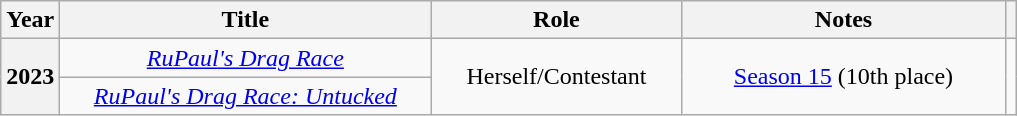<table class="wikitable plainrowheaders" style="text-align:center;">
<tr>
<th scope="col">Year</th>
<th scope="col" style="width: 15em; class="unsortable">Title</th>
<th scope="col" style="width: 10em; class="unsortable">Role</th>
<th scope="col" style="width: 13em; class="unsortable">Notes</th>
<th scope="col" class="unsortable"></th>
</tr>
<tr>
<th rowspan="2" scope="row">2023</th>
<td><em><a href='#'>RuPaul's Drag Race</a></em></td>
<td rowspan="2">Herself/Contestant</td>
<td rowspan="2"><a href='#'>Season 15</a> (10th place)</td>
<td rowspan="2"></td>
</tr>
<tr>
<td><em><a href='#'>RuPaul's Drag Race: Untucked</a></em></td>
</tr>
</table>
